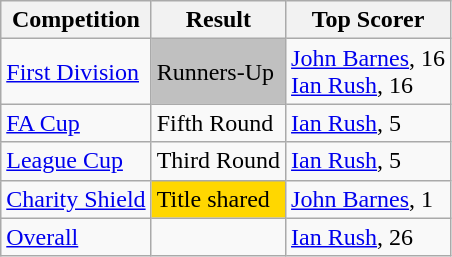<table class="wikitable">
<tr>
<th>Competition</th>
<th>Result</th>
<th>Top Scorer</th>
</tr>
<tr>
<td><a href='#'>First Division</a></td>
<td bgcolor="silver">Runners-Up</td>
<td> <a href='#'>John Barnes</a>, 16<br>  <a href='#'>Ian Rush</a>, 16</td>
</tr>
<tr>
<td><a href='#'>FA Cup</a></td>
<td>Fifth Round</td>
<td> <a href='#'>Ian Rush</a>, 5</td>
</tr>
<tr>
<td><a href='#'>League Cup</a></td>
<td>Third Round</td>
<td> <a href='#'>Ian Rush</a>, 5</td>
</tr>
<tr>
<td><a href='#'>Charity Shield</a></td>
<td bgcolor="gold">Title shared</td>
<td> <a href='#'>John Barnes</a>, 1</td>
</tr>
<tr>
<td><a href='#'>Overall</a></td>
<td></td>
<td> <a href='#'>Ian Rush</a>, 26</td>
</tr>
</table>
